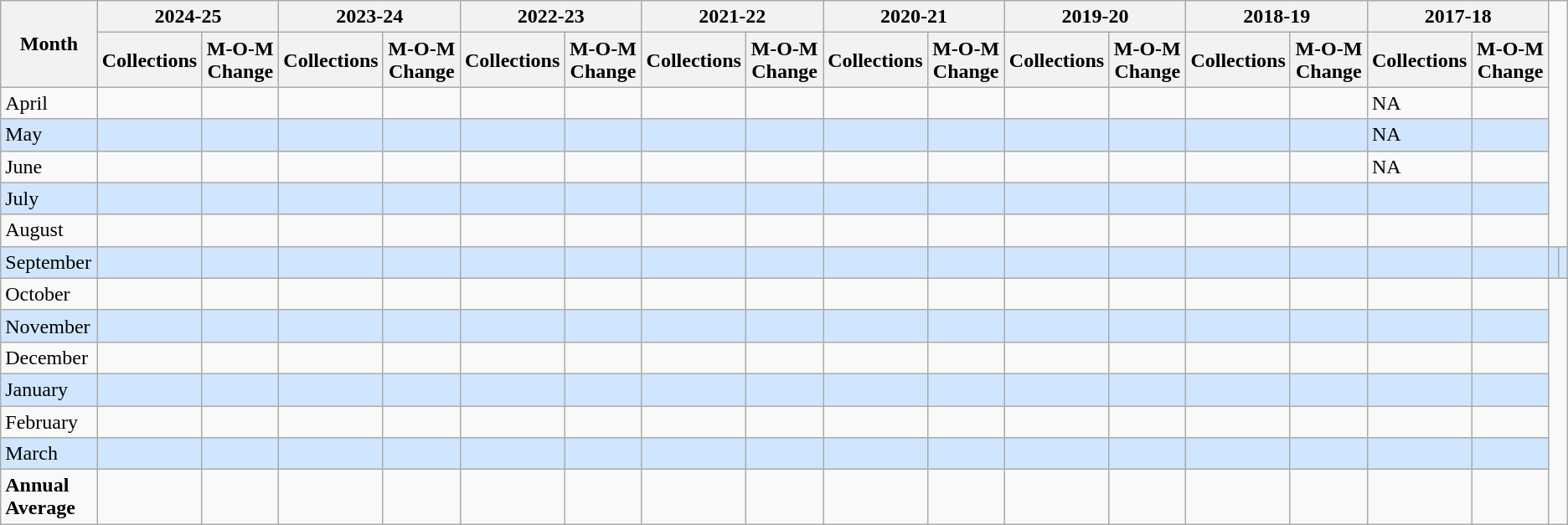<table class="wikitable sortable">
<tr>
<th rowspan="2">Month</th>
<th ! colspan=2>2024-25</th>
<th ! colspan=2>2023-24</th>
<th colspan=2>2022-23</th>
<th colspan=2>2021-22</th>
<th colspan=2>2020-21</th>
<th colspan=2>2019-20</th>
<th colspan=2>2018-19</th>
<th colspan=2>2017-18</th>
</tr>
<tr>
<th>Collections</th>
<th>M-O-M Change</th>
<th>Collections</th>
<th>M-O-M Change</th>
<th>Collections</th>
<th>M-O-M Change</th>
<th>Collections</th>
<th>M-O-M Change</th>
<th>Collections</th>
<th>M-O-M Change</th>
<th>Collections</th>
<th>M-O-M Change</th>
<th>Collections</th>
<th>M-O-M Change</th>
<th>Collections</th>
<th>M-O-M Change</th>
</tr>
<tr>
<td>April</td>
<td></td>
<td></td>
<td></td>
<td></td>
<td></td>
<td></td>
<td></td>
<td></td>
<td></td>
<td></td>
<td></td>
<td></td>
<td></td>
<td></td>
<td>NA</td>
<td></td>
</tr>
<tr style="background:#D0E6FF">
<td>May</td>
<td></td>
<td></td>
<td></td>
<td></td>
<td></td>
<td></td>
<td></td>
<td></td>
<td></td>
<td></td>
<td></td>
<td></td>
<td></td>
<td></td>
<td>NA</td>
<td></td>
</tr>
<tr>
<td>June</td>
<td></td>
<td></td>
<td></td>
<td></td>
<td></td>
<td></td>
<td></td>
<td></td>
<td></td>
<td></td>
<td></td>
<td></td>
<td></td>
<td></td>
<td>NA</td>
<td></td>
</tr>
<tr style="background:#D0E6FF">
<td>July</td>
<td></td>
<td></td>
<td></td>
<td></td>
<td></td>
<td></td>
<td></td>
<td></td>
<td></td>
<td></td>
<td></td>
<td></td>
<td></td>
<td></td>
<td></td>
<td></td>
</tr>
<tr>
<td>August</td>
<td></td>
<td></td>
<td></td>
<td></td>
<td></td>
<td></td>
<td></td>
<td></td>
<td></td>
<td></td>
<td></td>
<td></td>
<td> </td>
<td></td>
<td></td>
<td></td>
</tr>
<tr style="background:#D0E6FF">
<td>September</td>
<td></td>
<td></td>
<td></td>
<td></td>
<td></td>
<td></td>
<td></td>
<td></td>
<td></td>
<td></td>
<td></td>
<td></td>
<td></td>
<td></td>
<td></td>
<td></td>
<td></td>
<td></td>
</tr>
<tr>
<td>October</td>
<td></td>
<td></td>
<td></td>
<td></td>
<td></td>
<td></td>
<td></td>
<td></td>
<td></td>
<td></td>
<td></td>
<td></td>
<td></td>
<td></td>
<td></td>
<td></td>
</tr>
<tr style="background:#D0E6FF">
<td>November</td>
<td></td>
<td></td>
<td></td>
<td></td>
<td></td>
<td></td>
<td></td>
<td></td>
<td></td>
<td></td>
<td></td>
<td></td>
<td></td>
<td></td>
<td></td>
<td></td>
</tr>
<tr>
<td>December</td>
<td></td>
<td></td>
<td></td>
<td></td>
<td></td>
<td></td>
<td></td>
<td></td>
<td></td>
<td></td>
<td> </td>
<td></td>
<td></td>
<td></td>
<td></td>
<td></td>
</tr>
<tr style="background:#D0E6FF">
<td>January</td>
<td></td>
<td></td>
<td></td>
<td></td>
<td></td>
<td></td>
<td></td>
<td></td>
<td></td>
<td></td>
<td></td>
<td></td>
<td></td>
<td></td>
<td></td>
<td></td>
</tr>
<tr>
<td>February</td>
<td></td>
<td></td>
<td></td>
<td></td>
<td></td>
<td></td>
<td></td>
<td></td>
<td></td>
<td></td>
<td></td>
<td></td>
<td></td>
<td></td>
<td></td>
<td></td>
</tr>
<tr style="background:#D0E6FF">
<td>March</td>
<td></td>
<td></td>
<td></td>
<td></td>
<td></td>
<td></td>
<td></td>
<td></td>
<td></td>
<td></td>
<td></td>
<td></td>
<td></td>
<td></td>
<td></td>
<td></td>
</tr>
<tr>
<td><strong>Annual Average</strong></td>
<td><strong></strong></td>
<td></td>
<td><strong></strong></td>
<td></td>
<td><strong></strong></td>
<td></td>
<td><strong></strong></td>
<td></td>
<td><strong></strong></td>
<td></td>
<td><strong></strong></td>
<td></td>
<td><strong></strong></td>
<td></td>
<td><strong></strong></td>
<td></td>
</tr>
</table>
